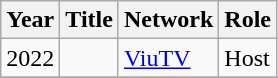<table class="wikitable plainrowheaders">
<tr>
<th scope="col">Year</th>
<th scope="col">Title</th>
<th scope="col">Network</th>
<th scope="col">Role</th>
</tr>
<tr>
<td>2022</td>
<td><em></em></td>
<td><a href='#'>ViuTV</a></td>
<td>Host</td>
</tr>
<tr>
</tr>
</table>
